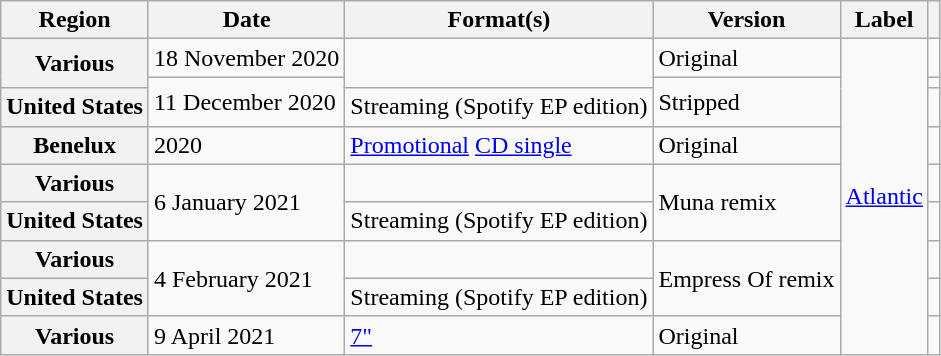<table class="wikitable plainrowheaders">
<tr>
<th scope="col">Region</th>
<th scope="col">Date</th>
<th scope="col">Format(s)</th>
<th scope="col">Version</th>
<th scope="col">Label</th>
<th scope="col"></th>
</tr>
<tr>
<th scope="row" rowspan="2">Various</th>
<td>18 November 2020</td>
<td rowspan="2"></td>
<td>Original</td>
<td rowspan="9"><a href='#'>Atlantic</a></td>
<td style="text-align:center;"></td>
</tr>
<tr>
<td rowspan="2">11 December 2020</td>
<td rowspan="2">Stripped</td>
<td style="text-align:center;"></td>
</tr>
<tr>
<th scope="row">United States</th>
<td>Streaming (Spotify EP edition)</td>
<td style="text-align:center;"></td>
</tr>
<tr>
<th scope="row">Benelux</th>
<td>2020</td>
<td><a href='#'>Promotional</a> <a href='#'>CD single</a></td>
<td>Original</td>
<td style="text-align:center;"></td>
</tr>
<tr>
<th scope="row">Various</th>
<td rowspan="2">6 January 2021</td>
<td></td>
<td rowspan="2">Muna remix</td>
<td style="text-align:center;"></td>
</tr>
<tr>
<th scope="row">United States</th>
<td>Streaming (Spotify EP edition)</td>
<td style="text-align:center;"></td>
</tr>
<tr>
<th scope="row">Various</th>
<td rowspan="2">4 February 2021</td>
<td></td>
<td rowspan="2">Empress Of remix</td>
<td style="text-align:center;"></td>
</tr>
<tr>
<th scope="row">United States</th>
<td>Streaming (Spotify EP edition)</td>
<td style="text-align:center;"></td>
</tr>
<tr>
<th scope="row">Various</th>
<td>9 April 2021</td>
<td><a href='#'>7"</a></td>
<td>Original</td>
<td style="text-align:center;"></td>
</tr>
</table>
